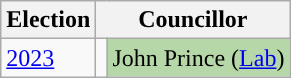<table class="wikitable">
<tr>
<th>Election</th>
<th colspan="2">Councillor</th>
</tr>
<tr>
<td><a href='#'>2023</a></td>
<td style="background-color: "></td>
<td bgcolor="#B6D7A8">John Prince (<a href='#'>Lab</a>)</td>
</tr>
</table>
